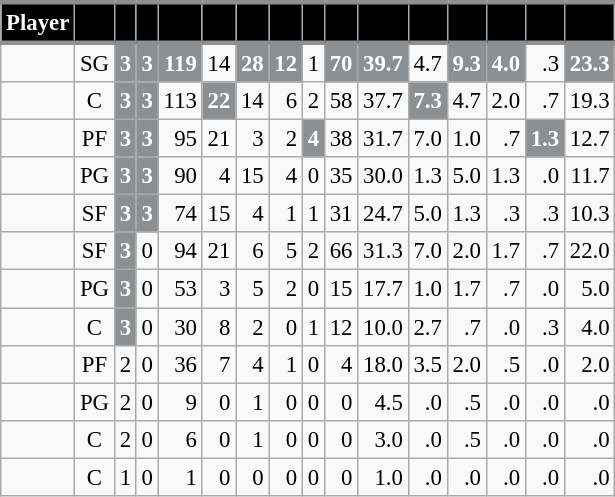<table class="wikitable sortable" style="font-size: 95%; text-align:right;">
<tr>
<th style="background:#010101; color:#FFFFFF; border-top:#8D9093 3px solid; border-bottom:#8D9093 3px solid;">Player</th>
<th style="background:#010101; color:#FFFFFF; border-top:#8D9093 3px solid; border-bottom:#8D9093 3px solid;"></th>
<th style="background:#010101; color:#FFFFFF; border-top:#8D9093 3px solid; border-bottom:#8D9093 3px solid;"></th>
<th style="background:#010101; color:#FFFFFF; border-top:#8D9093 3px solid; border-bottom:#8D9093 3px solid;"></th>
<th style="background:#010101; color:#FFFFFF; border-top:#8D9093 3px solid; border-bottom:#8D9093 3px solid;"></th>
<th style="background:#010101; color:#FFFFFF; border-top:#8D9093 3px solid; border-bottom:#8D9093 3px solid;"></th>
<th style="background:#010101; color:#FFFFFF; border-top:#8D9093 3px solid; border-bottom:#8D9093 3px solid;"></th>
<th style="background:#010101; color:#FFFFFF; border-top:#8D9093 3px solid; border-bottom:#8D9093 3px solid;"></th>
<th style="background:#010101; color:#FFFFFF; border-top:#8D9093 3px solid; border-bottom:#8D9093 3px solid;"></th>
<th style="background:#010101; color:#FFFFFF; border-top:#8D9093 3px solid; border-bottom:#8D9093 3px solid;"></th>
<th style="background:#010101; color:#FFFFFF; border-top:#8D9093 3px solid; border-bottom:#8D9093 3px solid;"></th>
<th style="background:#010101; color:#FFFFFF; border-top:#8D9093 3px solid; border-bottom:#8D9093 3px solid;"></th>
<th style="background:#010101; color:#FFFFFF; border-top:#8D9093 3px solid; border-bottom:#8D9093 3px solid;"></th>
<th style="background:#010101; color:#FFFFFF; border-top:#8D9093 3px solid; border-bottom:#8D9093 3px solid;"></th>
<th style="background:#010101; color:#FFFFFF; border-top:#8D9093 3px solid; border-bottom:#8D9093 3px solid;"></th>
<th style="background:#010101; color:#FFFFFF; border-top:#8D9093 3px solid; border-bottom:#8D9093 3px solid;"></th>
</tr>
<tr>
<td style="text-align:left;"></td>
<td style="text-align:center;">SG</td>
<td style="background:#8D9093; color:#FFFFFF;"><strong>3</strong></td>
<td style="background:#8D9093; color:#FFFFFF;"><strong>3</strong></td>
<td style="background:#8D9093; color:#FFFFFF;"><strong>119</strong></td>
<td>14</td>
<td style="background:#8D9093; color:#FFFFFF;"><strong>28</strong></td>
<td style="background:#8D9093; color:#FFFFFF;"><strong>12</strong></td>
<td>1</td>
<td style="background:#8D9093; color:#FFFFFF;"><strong>70</strong></td>
<td style="background:#8D9093; color:#FFFFFF;"><strong>39.7</strong></td>
<td>4.7</td>
<td style="background:#8D9093; color:#FFFFFF;"><strong>9.3</strong></td>
<td style="background:#8D9093; color:#FFFFFF;"><strong>4.0</strong></td>
<td>.3</td>
<td style="background:#8D9093; color:#FFFFFF;"><strong>23.3</strong></td>
</tr>
<tr>
<td style="text-align:left;"></td>
<td style="text-align:center;">C</td>
<td style="background:#8D9093; color:#FFFFFF;"><strong>3</strong></td>
<td style="background:#8D9093; color:#FFFFFF;"><strong>3</strong></td>
<td>113</td>
<td style="background:#8D9093; color:#FFFFFF;"><strong>22</strong></td>
<td>14</td>
<td>6</td>
<td>2</td>
<td>58</td>
<td>37.7</td>
<td style="background:#8D9093; color:#FFFFFF;"><strong>7.3</strong></td>
<td>4.7</td>
<td>2.0</td>
<td>.7</td>
<td>19.3</td>
</tr>
<tr>
<td style="text-align:left;"></td>
<td style="text-align:center;">PF</td>
<td style="background:#8D9093; color:#FFFFFF;"><strong>3</strong></td>
<td style="background:#8D9093; color:#FFFFFF;"><strong>3</strong></td>
<td>95</td>
<td>21</td>
<td>3</td>
<td>2</td>
<td style="background:#8D9093; color:#FFFFFF;"><strong>4</strong></td>
<td>38</td>
<td>31.7</td>
<td>7.0</td>
<td>1.0</td>
<td>.7</td>
<td style="background:#8D9093; color:#FFFFFF;"><strong>1.3</strong></td>
<td>12.7</td>
</tr>
<tr>
<td style="text-align:left;"></td>
<td style="text-align:center;">PG</td>
<td style="background:#8D9093; color:#FFFFFF;"><strong>3</strong></td>
<td style="background:#8D9093; color:#FFFFFF;"><strong>3</strong></td>
<td>90</td>
<td>4</td>
<td>15</td>
<td>4</td>
<td>0</td>
<td>35</td>
<td>30.0</td>
<td>1.3</td>
<td>5.0</td>
<td>1.3</td>
<td>.0</td>
<td>11.7</td>
</tr>
<tr>
<td style="text-align:left;"></td>
<td style="text-align:center;">SF</td>
<td style="background:#8D9093; color:#FFFFFF;"><strong>3</strong></td>
<td style="background:#8D9093; color:#FFFFFF;"><strong>3</strong></td>
<td>74</td>
<td>15</td>
<td>4</td>
<td>1</td>
<td>1</td>
<td>31</td>
<td>24.7</td>
<td>5.0</td>
<td>1.3</td>
<td>.3</td>
<td>.3</td>
<td>10.3</td>
</tr>
<tr>
<td style="text-align:left;"></td>
<td style="text-align:center;">SF</td>
<td style="background:#8D9093; color:#FFFFFF;"><strong>3</strong></td>
<td>0</td>
<td>94</td>
<td>21</td>
<td>6</td>
<td>5</td>
<td>2</td>
<td>66</td>
<td>31.3</td>
<td>7.0</td>
<td>2.0</td>
<td>1.7</td>
<td>.7</td>
<td>22.0</td>
</tr>
<tr>
<td style="text-align:left;"></td>
<td style="text-align:center;">PG</td>
<td style="background:#8D9093; color:#FFFFFF;"><strong>3</strong></td>
<td>0</td>
<td>53</td>
<td>3</td>
<td>5</td>
<td>2</td>
<td>0</td>
<td>15</td>
<td>17.7</td>
<td>1.0</td>
<td>1.7</td>
<td>.7</td>
<td>.0</td>
<td>5.0</td>
</tr>
<tr>
<td style="text-align:left;"></td>
<td style="text-align:center;">C</td>
<td style="background:#8D9093; color:#FFFFFF;"><strong>3</strong></td>
<td>0</td>
<td>30</td>
<td>8</td>
<td>2</td>
<td>0</td>
<td>1</td>
<td>12</td>
<td>10.0</td>
<td>2.7</td>
<td>.7</td>
<td>.0</td>
<td>.3</td>
<td>4.0</td>
</tr>
<tr>
<td style="text-align:left;"></td>
<td style="text-align:center;">PF</td>
<td>2</td>
<td>0</td>
<td>36</td>
<td>7</td>
<td>4</td>
<td>1</td>
<td>0</td>
<td>4</td>
<td>18.0</td>
<td>3.5</td>
<td>2.0</td>
<td>.5</td>
<td>.0</td>
<td>2.0</td>
</tr>
<tr>
<td style="text-align:left;"></td>
<td style="text-align:center;">PG</td>
<td>2</td>
<td>0</td>
<td>9</td>
<td>0</td>
<td>1</td>
<td>0</td>
<td>0</td>
<td>0</td>
<td>4.5</td>
<td>.0</td>
<td>.5</td>
<td>.0</td>
<td>.0</td>
<td>.0</td>
</tr>
<tr>
<td style="text-align:left;"></td>
<td style="text-align:center;">C</td>
<td>2</td>
<td>0</td>
<td>6</td>
<td>0</td>
<td>1</td>
<td>0</td>
<td>0</td>
<td>0</td>
<td>3.0</td>
<td>.0</td>
<td>.5</td>
<td>.0</td>
<td>.0</td>
<td>.0</td>
</tr>
<tr>
<td style="text-align:left;"></td>
<td style="text-align:center;">C</td>
<td>1</td>
<td>0</td>
<td>1</td>
<td>0</td>
<td>0</td>
<td>0</td>
<td>0</td>
<td>0</td>
<td>1.0</td>
<td>.0</td>
<td>.0</td>
<td>.0</td>
<td>.0</td>
<td>.0</td>
</tr>
</table>
